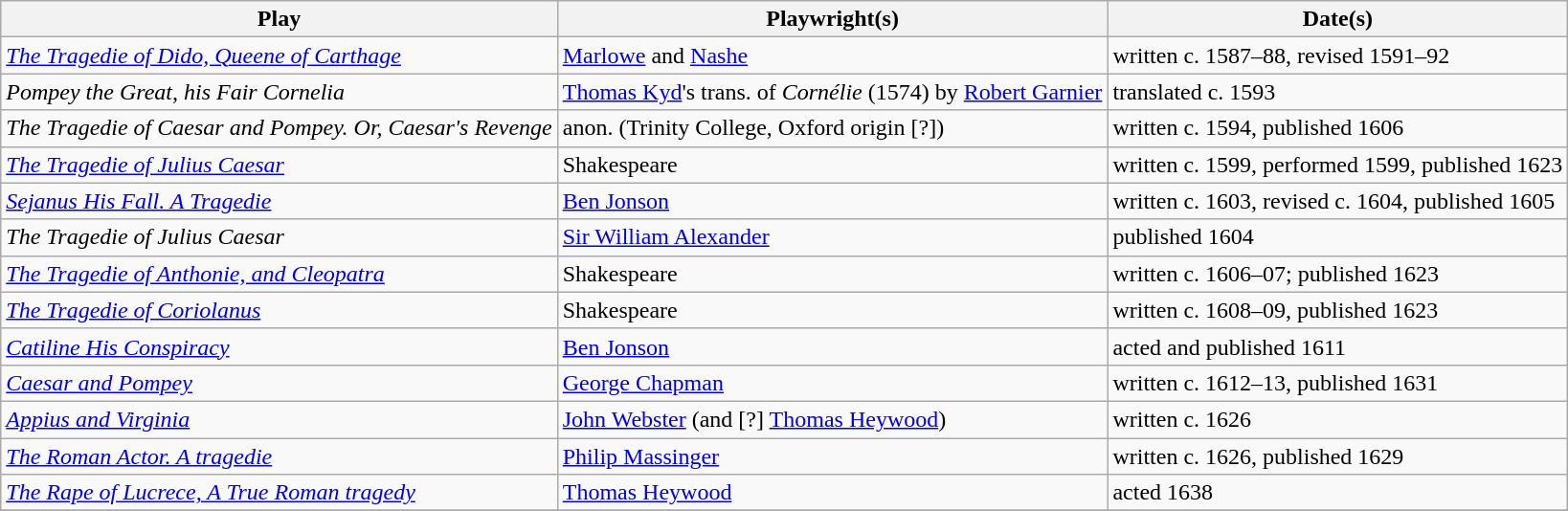<table class="wikitable" style="margin:0 0 1em 1em">
<tr>
<th>Play</th>
<th>Playwright(s)</th>
<th>Date(s)</th>
</tr>
<tr>
<td><a href='#'><em>The Tragedie of Dido, Queene of Carthage</em></a></td>
<td><a href='#'>Marlowe</a> and <a href='#'>Nashe</a></td>
<td>written c. 1587–88, revised 1591–92</td>
</tr>
<tr>
<td><em>Pompey the Great, his Fair Cornelia</em></td>
<td><a href='#'>Thomas Kyd</a>'s trans. of <em>Cornélie</em> (1574) by <a href='#'>Robert Garnier</a></td>
<td>translated c. 1593</td>
</tr>
<tr>
<td><em>The Tragedie of Caesar and Pompey. Or, Caesar's Revenge</em></td>
<td>anon. (Trinity College, Oxford origin [?])</td>
<td>written c. 1594, published 1606</td>
</tr>
<tr>
<td><a href='#'><em>The Tragedie of Julius Caesar</em></a></td>
<td>Shakespeare</td>
<td>written c. 1599, performed 1599, published 1623</td>
</tr>
<tr>
<td><a href='#'><em>Sejanus His Fall. A Tragedie</em></a></td>
<td><a href='#'>Ben Jonson</a></td>
<td>written c. 1603, revised c. 1604, published 1605</td>
</tr>
<tr>
<td><em>The Tragedie of Julius Caesar</em></td>
<td><a href='#'>Sir William Alexander</a></td>
<td>published 1604</td>
</tr>
<tr>
<td><a href='#'><em>The Tragedie of Anthonie, and Cleopatra</em></a></td>
<td>Shakespeare</td>
<td>written c. 1606–07; published 1623</td>
</tr>
<tr>
<td><a href='#'><em>The Tragedie of Coriolanus</em></a></td>
<td>Shakespeare</td>
<td>written c. 1608–09, published 1623</td>
</tr>
<tr>
<td><em><a href='#'>Catiline His Conspiracy</a></em></td>
<td><a href='#'>Ben Jonson</a></td>
<td>acted and published 1611</td>
</tr>
<tr>
<td><em><a href='#'>Caesar and Pompey</a></em></td>
<td><a href='#'>George Chapman</a></td>
<td>written c. 1612–13, published 1631</td>
</tr>
<tr>
<td><em><a href='#'>Appius and Virginia</a></em></td>
<td><a href='#'>John Webster</a> (and [?] <a href='#'>Thomas Heywood</a>)</td>
<td>written c. 1626</td>
</tr>
<tr>
<td><a href='#'><em>The Roman Actor. A tragedie</em></a></td>
<td><a href='#'>Philip Massinger</a></td>
<td>written c. 1626, published 1629</td>
</tr>
<tr>
<td><em><a href='#'>The Rape of Lucrece, A True Roman tragedy</a></em></td>
<td><a href='#'>Thomas Heywood</a></td>
<td>acted 1638</td>
</tr>
<tr>
</tr>
</table>
